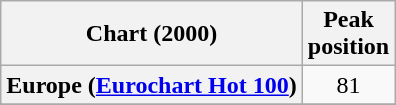<table class="wikitable sortable plainrowheaders" style="text-align:center">
<tr>
<th scope="col">Chart (2000)</th>
<th scope="col">Peak<br>position</th>
</tr>
<tr>
<th scope="row">Europe (<a href='#'>Eurochart Hot 100</a>)</th>
<td>81</td>
</tr>
<tr>
</tr>
<tr>
</tr>
</table>
